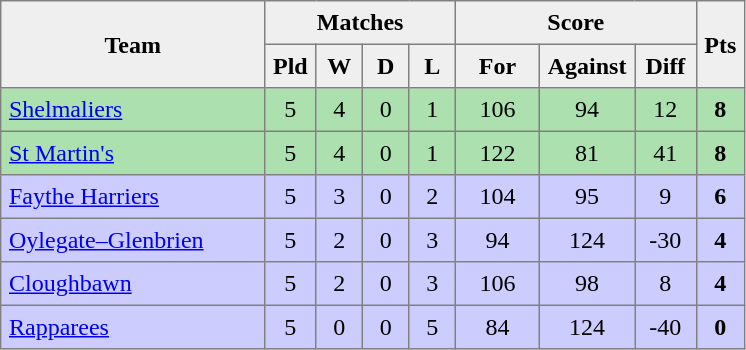<table style=border-collapse:collapse border=1 cellspacing=0 cellpadding=5>
<tr align=center bgcolor=#efefef>
<th rowspan=2 width=165>Team</th>
<th colspan=4>Matches</th>
<th colspan=3>Score</th>
<th rowspan=2width=20>Pts</th>
</tr>
<tr align=center bgcolor=#efefef>
<th width=20>Pld</th>
<th width=20>W</th>
<th width=20>D</th>
<th width=20>L</th>
<th width=45>For</th>
<th width=45>Against</th>
<th width=30>Diff</th>
</tr>
<tr align=center style="background:#ACE1AF;">
<td style="text-align:left;"><a href='#'>Shelmaliers</a></td>
<td>5</td>
<td>4</td>
<td>0</td>
<td>1</td>
<td>106</td>
<td>94</td>
<td>12</td>
<td><strong>8</strong></td>
</tr>
<tr align=center style="background:#ACE1AF;">
<td style="text-align:left;"><a href='#'>St Martin's</a></td>
<td>5</td>
<td>4</td>
<td>0</td>
<td>1</td>
<td>122</td>
<td>81</td>
<td>41</td>
<td><strong>8</strong></td>
</tr>
<tr align=center style="background:#ccccff;">
<td style="text-align:left;"><a href='#'>Faythe Harriers</a></td>
<td>5</td>
<td>3</td>
<td>0</td>
<td>2</td>
<td>104</td>
<td>95</td>
<td>9</td>
<td><strong>6</strong></td>
</tr>
<tr align=center style="background:#ccccff;">
<td style="text-align:left;"><a href='#'>Oylegate–Glenbrien</a></td>
<td>5</td>
<td>2</td>
<td>0</td>
<td>3</td>
<td>94</td>
<td>124</td>
<td>-30</td>
<td><strong>4</strong></td>
</tr>
<tr align=center style="background:#ccccff;">
<td style="text-align:left;"><a href='#'>Cloughbawn</a></td>
<td>5</td>
<td>2</td>
<td>0</td>
<td>3</td>
<td>106</td>
<td>98</td>
<td>8</td>
<td><strong>4</strong></td>
</tr>
<tr align=center style="background:#ccccff;">
<td style="text-align:left;"><a href='#'>Rapparees</a></td>
<td>5</td>
<td>0</td>
<td>0</td>
<td>5</td>
<td>84</td>
<td>124</td>
<td>-40</td>
<td><strong>0</strong></td>
</tr>
</table>
